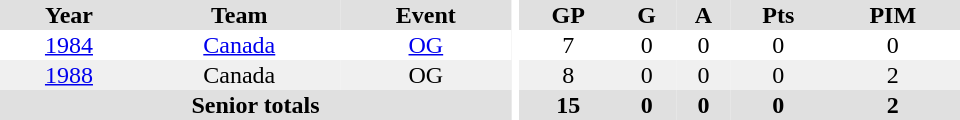<table border="0" cellpadding="1" cellspacing="0" ID="Table3" style="text-align:center; width:40em">
<tr ALIGN="center" bgcolor="#e0e0e0">
<th>Year</th>
<th>Team</th>
<th>Event</th>
<th rowspan="99" bgcolor="#ffffff"></th>
<th>GP</th>
<th>G</th>
<th>A</th>
<th>Pts</th>
<th>PIM</th>
</tr>
<tr>
<td><a href='#'>1984</a></td>
<td><a href='#'>Canada</a></td>
<td><a href='#'>OG</a></td>
<td>7</td>
<td>0</td>
<td>0</td>
<td>0</td>
<td>0</td>
</tr>
<tr bgcolor="#f0f0f0">
<td><a href='#'>1988</a></td>
<td>Canada</td>
<td>OG</td>
<td>8</td>
<td>0</td>
<td>0</td>
<td>0</td>
<td>2</td>
</tr>
<tr bgcolor="#e0e0e0">
<th colspan="3">Senior totals</th>
<th>15</th>
<th>0</th>
<th>0</th>
<th>0</th>
<th>2</th>
</tr>
</table>
